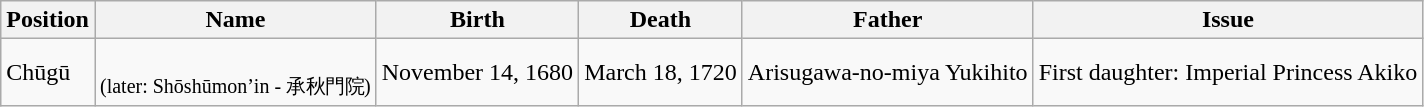<table class="wikitable">
<tr>
<th>Position</th>
<th>Name</th>
<th>Birth</th>
<th>Death</th>
<th>Father</th>
<th>Issue</th>
</tr>
<tr>
<td>Chūgū</td>
<td><br><small>(later: Shōshūmon’in - 承秋門院)</small></td>
<td align="center">November 14, 1680</td>
<td align="center">March 18, 1720</td>
<td>Arisugawa-no-miya Yukihito</td>
<td>First daughter: Imperial Princess Akiko</td>
</tr>
</table>
